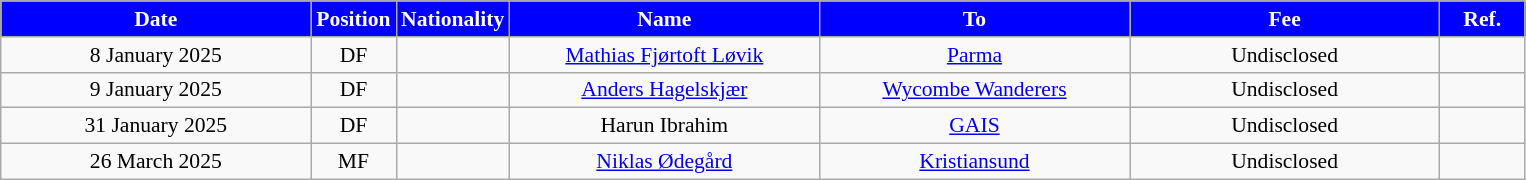<table class="wikitable"  style="text-align:center; font-size:90%; ">
<tr>
<th style="background:#00f; color:white; width:200px;">Date</th>
<th style="background:#00f; color:white; width:50px;">Position</th>
<th style="background:#00f; color:white; width:50px;">Nationality</th>
<th style="background:#00f; color:white; width:200px;">Name</th>
<th style="background:#00f; color:white; width:200px;">To</th>
<th style="background:#00f; color:white; width:200px;">Fee</th>
<th style="background:#00f; color:white; width:50px;">Ref.</th>
</tr>
<tr>
<td>8 January 2025</td>
<td>DF</td>
<td></td>
<td><a href='#'>Mathias Fjørtoft Løvik</a></td>
<td><a href='#'>Parma</a></td>
<td>Undisclosed</td>
<td></td>
</tr>
<tr>
<td>9 January 2025</td>
<td>DF</td>
<td></td>
<td><a href='#'>Anders Hagelskjær</a></td>
<td><a href='#'>Wycombe Wanderers</a></td>
<td>Undisclosed</td>
<td></td>
</tr>
<tr>
<td>31 January 2025</td>
<td>DF</td>
<td></td>
<td>Harun Ibrahim</td>
<td><a href='#'>GAIS</a></td>
<td>Undisclosed</td>
<td></td>
</tr>
<tr>
<td>26 March 2025</td>
<td>MF</td>
<td></td>
<td><a href='#'>Niklas Ødegård</a></td>
<td><a href='#'>Kristiansund</a></td>
<td>Undisclosed</td>
<td></td>
</tr>
</table>
